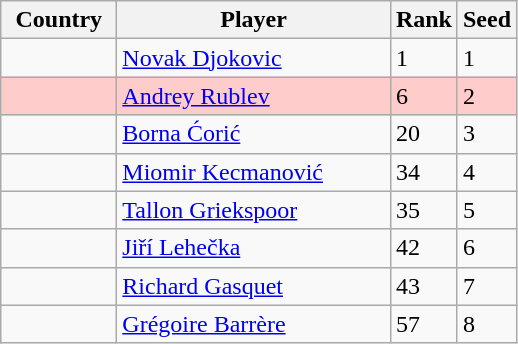<table class=wikitable>
<tr>
<th width="70">Country</th>
<th width="175">Player</th>
<th>Rank</th>
<th>Seed</th>
</tr>
<tr>
<td></td>
<td><a href='#'>Novak Djokovic</a></td>
<td>1</td>
<td>1</td>
</tr>
<tr bgcolor=#fcc>
<td></td>
<td><a href='#'>Andrey Rublev</a></td>
<td>6</td>
<td>2</td>
</tr>
<tr>
<td></td>
<td><a href='#'>Borna Ćorić</a></td>
<td>20</td>
<td>3</td>
</tr>
<tr>
<td></td>
<td><a href='#'>Miomir Kecmanović</a></td>
<td>34</td>
<td>4</td>
</tr>
<tr>
<td></td>
<td><a href='#'>Tallon Griekspoor</a></td>
<td>35</td>
<td>5</td>
</tr>
<tr>
<td></td>
<td><a href='#'>Jiří Lehečka</a></td>
<td>42</td>
<td>6</td>
</tr>
<tr>
<td></td>
<td><a href='#'>Richard Gasquet</a></td>
<td>43</td>
<td>7</td>
</tr>
<tr>
<td></td>
<td><a href='#'>Grégoire Barrère</a></td>
<td>57</td>
<td>8</td>
</tr>
</table>
